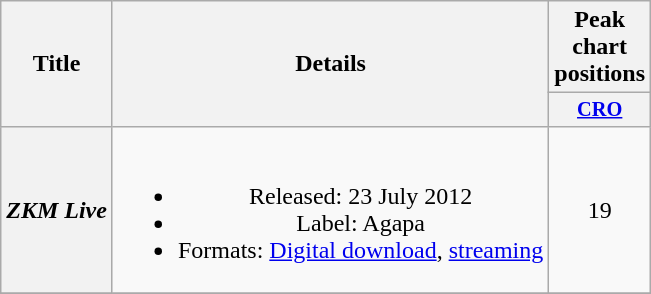<table class="wikitable plainrowheaders" style="text-align:center;">
<tr>
<th scope="col" rowspan="2">Title</th>
<th scope="col" rowspan="2">Details</th>
<th scope="col" colspan="1">Peak chart positions</th>
</tr>
<tr>
<th scope="col" style="width:3em;font-size:85%;"><a href='#'>CRO</a><br></th>
</tr>
<tr>
<th scope="row"><em>ZKM Live</em></th>
<td><br><ul><li>Released: 23 July 2012</li><li>Label: Agapa</li><li>Formats: <a href='#'>Digital download</a>, <a href='#'>streaming</a></li></ul></td>
<td>19</td>
</tr>
<tr>
</tr>
</table>
